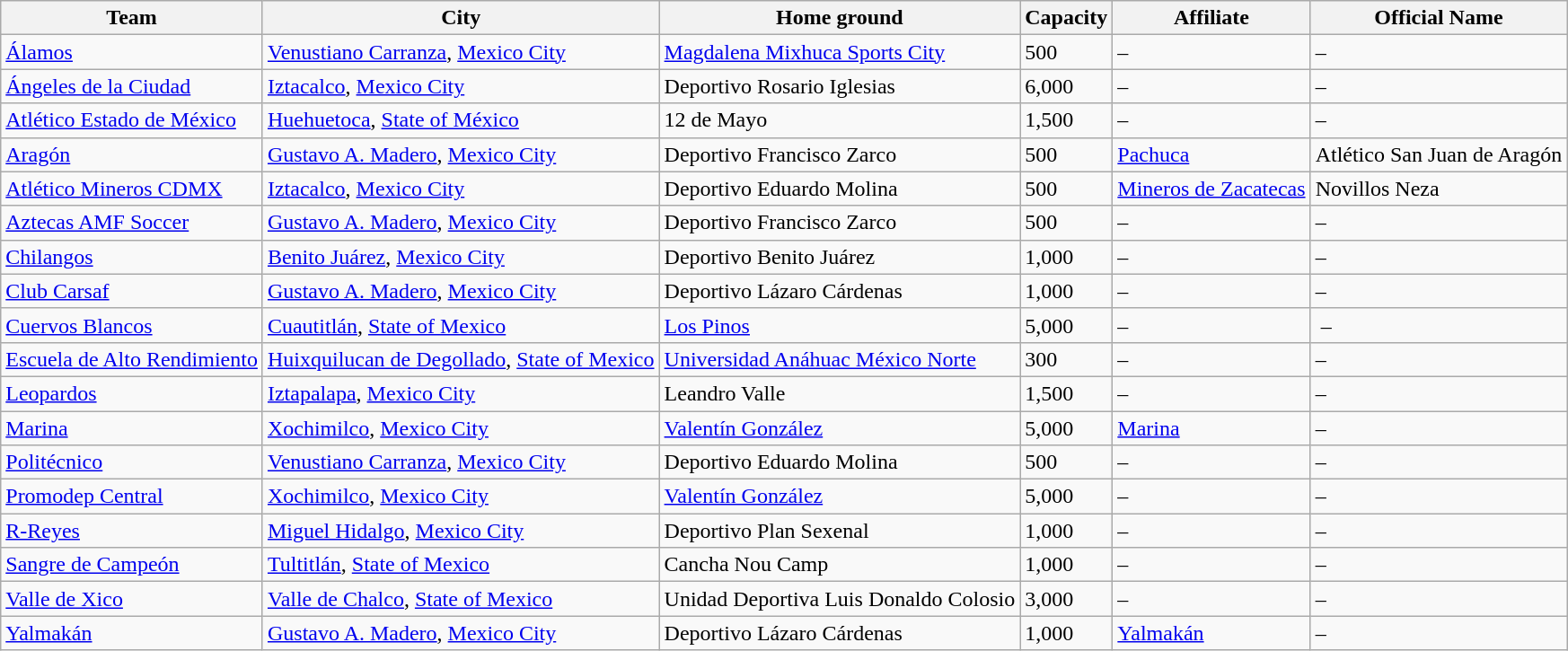<table class="wikitable sortable">
<tr>
<th>Team</th>
<th>City</th>
<th>Home ground</th>
<th>Capacity</th>
<th>Affiliate</th>
<th>Official Name</th>
</tr>
<tr>
<td><a href='#'>Álamos</a></td>
<td><a href='#'>Venustiano Carranza</a>, <a href='#'>Mexico City</a></td>
<td><a href='#'>Magdalena Mixhuca Sports City</a></td>
<td>500</td>
<td>–</td>
<td>–</td>
</tr>
<tr>
<td><a href='#'>Ángeles de la Ciudad</a></td>
<td><a href='#'>Iztacalco</a>, <a href='#'>Mexico City</a></td>
<td>Deportivo Rosario Iglesias</td>
<td>6,000</td>
<td>–</td>
<td>–</td>
</tr>
<tr>
<td><a href='#'>Atlético Estado de México</a></td>
<td><a href='#'>Huehuetoca</a>, <a href='#'>State of México</a></td>
<td>12 de Mayo</td>
<td>1,500</td>
<td>–</td>
<td>–</td>
</tr>
<tr>
<td><a href='#'>Aragón</a></td>
<td><a href='#'>Gustavo A. Madero</a>, <a href='#'>Mexico City</a></td>
<td>Deportivo Francisco Zarco</td>
<td>500</td>
<td><a href='#'>Pachuca</a></td>
<td>Atlético San Juan de Aragón</td>
</tr>
<tr>
<td><a href='#'>Atlético Mineros CDMX</a></td>
<td><a href='#'>Iztacalco</a>, <a href='#'>Mexico City</a></td>
<td>Deportivo Eduardo Molina</td>
<td>500</td>
<td><a href='#'>Mineros de Zacatecas</a></td>
<td>Novillos Neza</td>
</tr>
<tr>
<td><a href='#'>Aztecas AMF Soccer</a></td>
<td><a href='#'>Gustavo A. Madero</a>, <a href='#'>Mexico City</a></td>
<td>Deportivo Francisco Zarco</td>
<td>500</td>
<td>–</td>
<td>–</td>
</tr>
<tr>
<td><a href='#'>Chilangos</a></td>
<td><a href='#'>Benito Juárez</a>, <a href='#'>Mexico City</a></td>
<td>Deportivo Benito Juárez</td>
<td>1,000</td>
<td>–</td>
<td>–</td>
</tr>
<tr>
<td><a href='#'>Club Carsaf</a></td>
<td><a href='#'>Gustavo A. Madero</a>, <a href='#'>Mexico City</a></td>
<td>Deportivo Lázaro Cárdenas</td>
<td>1,000</td>
<td>–</td>
<td>–</td>
</tr>
<tr>
<td><a href='#'>Cuervos Blancos</a></td>
<td><a href='#'>Cuautitlán</a>, <a href='#'>State of Mexico</a></td>
<td><a href='#'>Los Pinos</a></td>
<td>5,000</td>
<td>–</td>
<td> –</td>
</tr>
<tr>
<td><a href='#'>Escuela de Alto Rendimiento</a></td>
<td><a href='#'>Huixquilucan de Degollado</a>, <a href='#'>State of Mexico</a></td>
<td><a href='#'>Universidad Anáhuac México Norte</a></td>
<td>300</td>
<td>–</td>
<td>–</td>
</tr>
<tr>
<td><a href='#'>Leopardos</a></td>
<td><a href='#'>Iztapalapa</a>, <a href='#'>Mexico City</a></td>
<td>Leandro Valle</td>
<td>1,500</td>
<td>–</td>
<td>–</td>
</tr>
<tr>
<td><a href='#'>Marina</a></td>
<td><a href='#'>Xochimilco</a>, <a href='#'>Mexico City</a></td>
<td><a href='#'>Valentín González</a></td>
<td>5,000</td>
<td><a href='#'>Marina</a></td>
<td>–</td>
</tr>
<tr>
<td><a href='#'>Politécnico</a></td>
<td><a href='#'>Venustiano Carranza</a>, <a href='#'>Mexico City</a></td>
<td>Deportivo Eduardo Molina</td>
<td>500</td>
<td>–</td>
<td>–</td>
</tr>
<tr>
<td><a href='#'>Promodep Central</a></td>
<td><a href='#'>Xochimilco</a>, <a href='#'>Mexico City</a></td>
<td><a href='#'>Valentín González</a></td>
<td>5,000</td>
<td>–</td>
<td>–</td>
</tr>
<tr>
<td><a href='#'>R-Reyes</a></td>
<td><a href='#'>Miguel Hidalgo</a>, <a href='#'>Mexico City</a></td>
<td>Deportivo Plan Sexenal</td>
<td>1,000</td>
<td>–</td>
<td>–</td>
</tr>
<tr>
<td><a href='#'>Sangre de Campeón</a></td>
<td><a href='#'>Tultitlán</a>, <a href='#'>State of Mexico</a></td>
<td>Cancha Nou Camp</td>
<td>1,000</td>
<td>–</td>
<td>–</td>
</tr>
<tr>
<td><a href='#'>Valle de Xico</a></td>
<td><a href='#'>Valle de Chalco</a>, <a href='#'>State of Mexico</a></td>
<td>Unidad Deportiva Luis Donaldo Colosio</td>
<td>3,000</td>
<td>–</td>
<td>–</td>
</tr>
<tr>
<td><a href='#'>Yalmakán</a></td>
<td><a href='#'>Gustavo A. Madero</a>, <a href='#'>Mexico City</a></td>
<td>Deportivo Lázaro Cárdenas</td>
<td>1,000</td>
<td><a href='#'>Yalmakán</a></td>
<td>–</td>
</tr>
</table>
